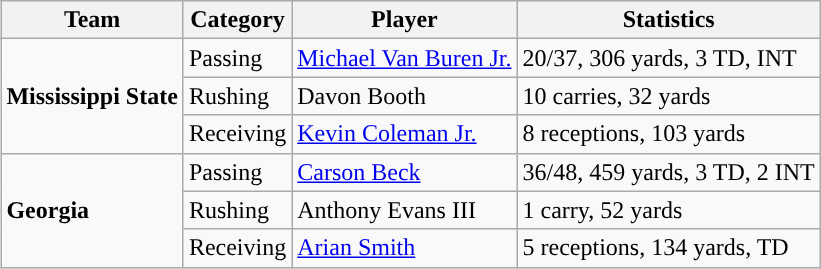<table class="wikitable" style="float: right;">
<tr>
<th>Team</th>
<th>Category</th>
<th>Player</th>
<th>Statistics</th>
</tr>
<tr>
<td rowspan=3><strong>Mississippi State</strong></td>
<td>Passing</td>
<td><a href='#'>Michael Van Buren Jr.</a></td>
<td>20/37, 306 yards, 3 TD, INT</td>
</tr>
<tr>
<td>Rushing</td>
<td>Davon Booth</td>
<td>10 carries, 32 yards</td>
</tr>
<tr>
<td>Receiving</td>
<td><a href='#'>Kevin Coleman Jr.</a></td>
<td>8 receptions, 103 yards</td>
</tr>
<tr>
<td rowspan=3><strong>Georgia</strong></td>
<td>Passing</td>
<td><a href='#'>Carson Beck</a></td>
<td>36/48, 459 yards, 3 TD, 2 INT</td>
</tr>
<tr>
<td>Rushing</td>
<td>Anthony Evans III</td>
<td>1 carry, 52 yards</td>
</tr>
<tr>
<td>Receiving</td>
<td><a href='#'>Arian Smith</a></td>
<td>5 receptions, 134 yards, TD</td>
</tr>
</table>
